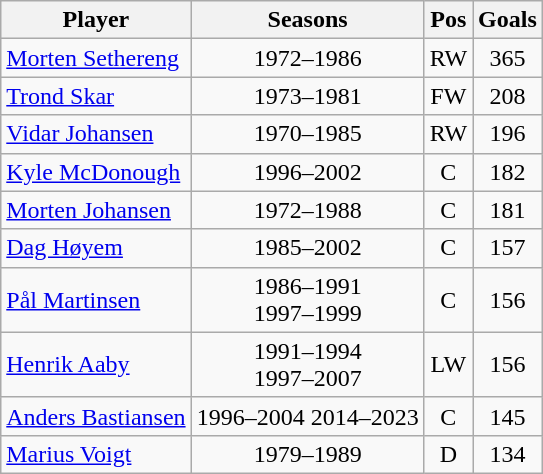<table class="wikitable" style="text-align:center">
<tr>
<th class=unsortable>Player</th>
<th class=unsortable>Seasons</th>
<th class=unsortable>Pos</th>
<th>Goals</th>
</tr>
<tr>
<td style="text-align:left;"><a href='#'>Morten Sethereng</a></td>
<td>1972–1986</td>
<td>RW</td>
<td>365</td>
</tr>
<tr>
<td style="text-align:left;"><a href='#'>Trond Skar</a></td>
<td>1973–1981</td>
<td>FW</td>
<td>208</td>
</tr>
<tr>
<td style="text-align:left;"><a href='#'>Vidar Johansen</a></td>
<td>1970–1985</td>
<td>RW</td>
<td>196</td>
</tr>
<tr>
<td style="text-align:left;"><a href='#'>Kyle McDonough</a></td>
<td>1996–2002</td>
<td>C</td>
<td>182</td>
</tr>
<tr>
<td style="text-align:left;"><a href='#'>Morten Johansen</a></td>
<td>1972–1988</td>
<td>C</td>
<td>181</td>
</tr>
<tr>
<td style="text-align:left;"><a href='#'>Dag Høyem</a></td>
<td>1985–2002</td>
<td>C</td>
<td>157</td>
</tr>
<tr>
<td style="text-align:left;"><a href='#'>Pål Martinsen</a></td>
<td>1986–1991<br>1997–1999</td>
<td>C</td>
<td>156</td>
</tr>
<tr>
<td style="text-align:left;"><a href='#'>Henrik Aaby</a></td>
<td>1991–1994<br>1997–2007</td>
<td>LW</td>
<td>156</td>
</tr>
<tr>
<td style="text-align:left;"><a href='#'>Anders Bastiansen</a></td>
<td>1996–2004 2014–2023</td>
<td>C</td>
<td>145</td>
</tr>
<tr>
<td style="text-align:left;"><a href='#'>Marius Voigt</a></td>
<td>1979–1989</td>
<td>D</td>
<td>134</td>
</tr>
</table>
